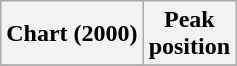<table class="wikitable">
<tr>
<th>Chart (2000)</th>
<th>Peak<br>position</th>
</tr>
<tr>
</tr>
</table>
